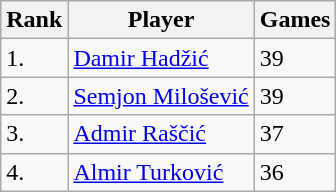<table class="wikitable">
<tr>
<th>Rank</th>
<th>Player</th>
<th>Games</th>
</tr>
<tr>
<td>1.</td>
<td><a href='#'>Damir Hadžić</a></td>
<td>39</td>
</tr>
<tr>
<td>2.</td>
<td><a href='#'>Semjon Milošević</a></td>
<td>39</td>
</tr>
<tr>
<td>3.</td>
<td><a href='#'>Admir Raščić</a></td>
<td>37</td>
</tr>
<tr>
<td>4.</td>
<td><a href='#'>Almir Turković</a></td>
<td>36</td>
</tr>
</table>
